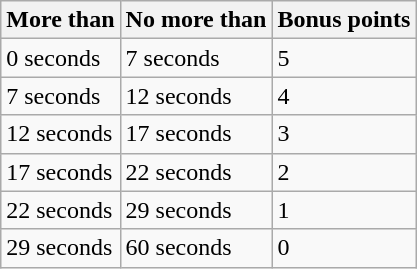<table class="wikitable">
<tr>
<th>More than</th>
<th>No more than</th>
<th>Bonus points</th>
</tr>
<tr>
<td>0 seconds</td>
<td>7 seconds</td>
<td>5</td>
</tr>
<tr>
<td>7 seconds</td>
<td>12 seconds</td>
<td>4</td>
</tr>
<tr>
<td>12 seconds</td>
<td>17 seconds</td>
<td>3</td>
</tr>
<tr>
<td>17 seconds</td>
<td>22 seconds</td>
<td>2</td>
</tr>
<tr>
<td>22 seconds</td>
<td>29 seconds</td>
<td>1</td>
</tr>
<tr>
<td>29 seconds</td>
<td>60 seconds</td>
<td>0</td>
</tr>
</table>
